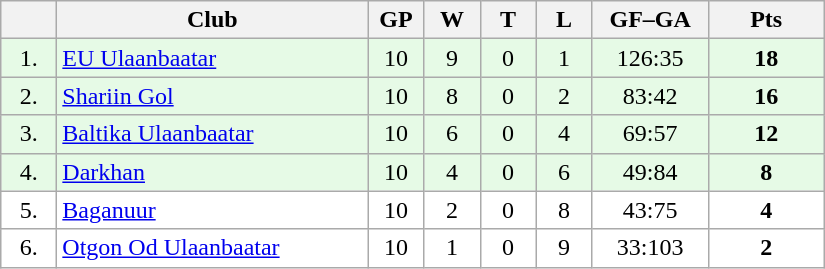<table class="wikitable">
<tr>
<th width="30"></th>
<th width="200">Club</th>
<th width="30">GP</th>
<th width="30">W</th>
<th width="30">T</th>
<th width="30">L</th>
<th width="70">GF–GA</th>
<th width="70">Pts</th>
</tr>
<tr bgcolor="#e6fae6" align="center">
<td>1.</td>
<td align="left"><a href='#'>EU Ulaanbaatar</a></td>
<td>10</td>
<td>9</td>
<td>0</td>
<td>1</td>
<td>126:35</td>
<td><strong>18</strong></td>
</tr>
<tr bgcolor="#e6fae6" align="center">
<td>2.</td>
<td align="left"><a href='#'>Shariin Gol</a></td>
<td>10</td>
<td>8</td>
<td>0</td>
<td>2</td>
<td>83:42</td>
<td><strong>16</strong></td>
</tr>
<tr bgcolor="#e6fae6" align="center">
<td>3.</td>
<td align="left"><a href='#'>Baltika Ulaanbaatar</a></td>
<td>10</td>
<td>6</td>
<td>0</td>
<td>4</td>
<td>69:57</td>
<td><strong>12</strong></td>
</tr>
<tr bgcolor="#e6fae6" align="center">
<td>4.</td>
<td align="left"><a href='#'>Darkhan</a></td>
<td>10</td>
<td>4</td>
<td>0</td>
<td>6</td>
<td>49:84</td>
<td><strong>8</strong></td>
</tr>
<tr bgcolor="#FFFFFF" align="center">
<td>5.</td>
<td align="left"><a href='#'>Baganuur</a></td>
<td>10</td>
<td>2</td>
<td>0</td>
<td>8</td>
<td>43:75</td>
<td><strong>4</strong></td>
</tr>
<tr bgcolor="#FFFFFF" align="center">
<td>6.</td>
<td align="left"><a href='#'>Otgon Od Ulaanbaatar</a></td>
<td>10</td>
<td>1</td>
<td>0</td>
<td>9</td>
<td>33:103</td>
<td><strong>2</strong></td>
</tr>
</table>
